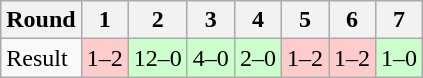<table class="wikitable">
<tr>
<th>Round</th>
<th>1</th>
<th>2</th>
<th>3</th>
<th>4</th>
<th>5</th>
<th>6</th>
<th>7</th>
</tr>
<tr>
<td>Result</td>
<td bgcolor="#FFCCCC">1–2</td>
<td bgcolor="#CCFFCC">12–0</td>
<td bgcolor="#CCFFCC">4–0</td>
<td bgcolor="#CCFFCC">2–0</td>
<td bgcolor="#FFCCCC">1–2</td>
<td bgcolor="#FFCCCC">1–2</td>
<td bgcolor="#CCFFCC">1–0</td>
</tr>
</table>
